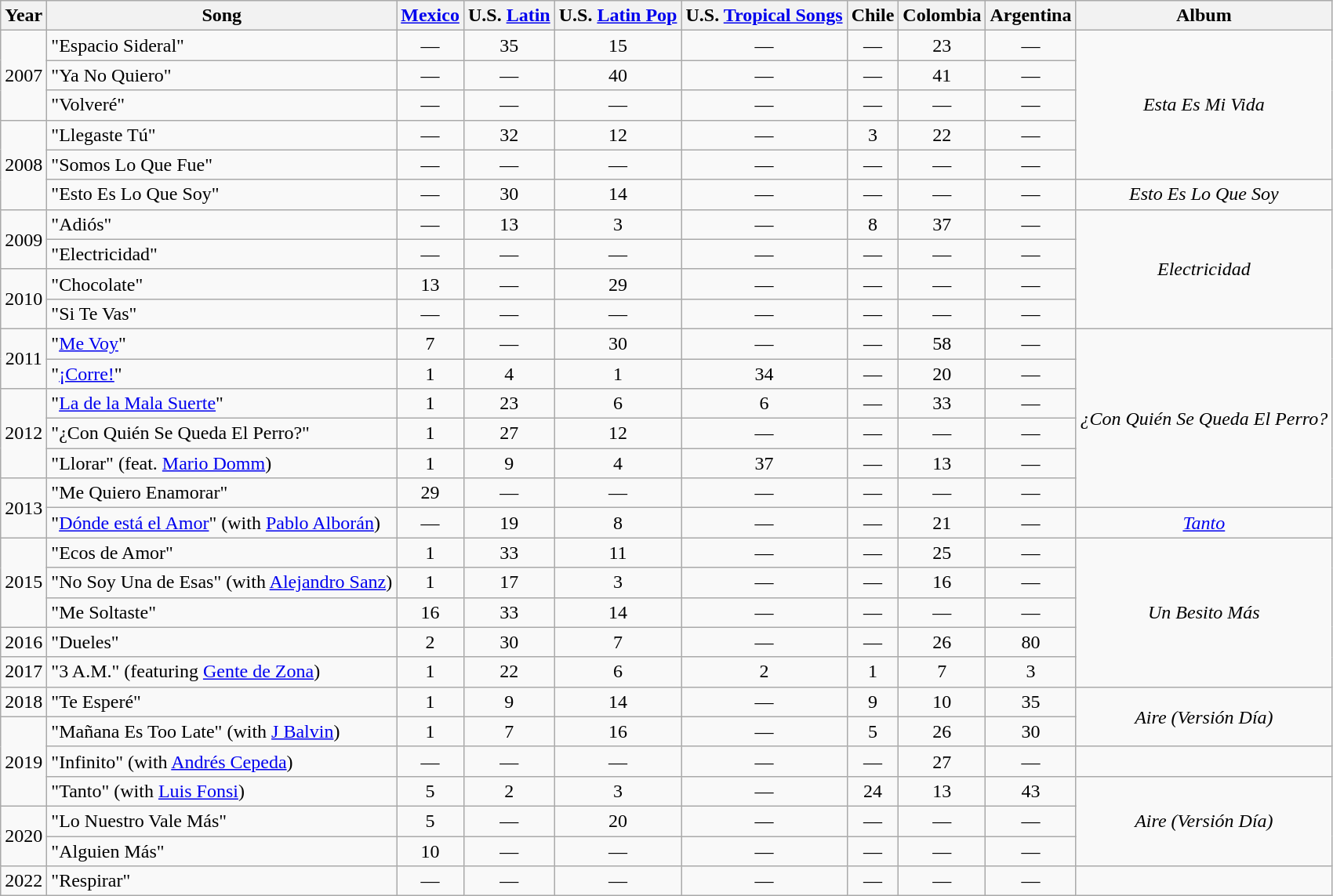<table class="wikitable" style=text-align:center;>
<tr>
<th>Year</th>
<th>Song</th>
<th><a href='#'>Mexico</a></th>
<th>U.S. <a href='#'>Latin</a></th>
<th>U.S. <a href='#'>Latin Pop</a></th>
<th>U.S. <a href='#'>Tropical Songs</a></th>
<th>Chile</th>
<th>Colombia</th>
<th>Argentina</th>
<th>Album</th>
</tr>
<tr>
<td rowspan="3">2007</td>
<td align=left>"Espacio Sideral"</td>
<td>—</td>
<td>35</td>
<td>15</td>
<td>—</td>
<td>—</td>
<td>23</td>
<td>—</td>
<td rowspan="5"><em>Esta Es Mi Vida</em></td>
</tr>
<tr>
<td align=left>"Ya No Quiero"</td>
<td>—</td>
<td>—</td>
<td>40</td>
<td>—</td>
<td>—</td>
<td>41</td>
<td>—</td>
</tr>
<tr>
<td align=left>"Volveré"</td>
<td>—</td>
<td>—</td>
<td>—</td>
<td>—</td>
<td>—</td>
<td>—</td>
<td>—</td>
</tr>
<tr>
<td rowspan="3">2008</td>
<td align=left>"Llegaste Tú"</td>
<td>—</td>
<td>32</td>
<td>12</td>
<td>—</td>
<td>3</td>
<td>22</td>
<td>—</td>
</tr>
<tr>
<td align=left>"Somos Lo Que Fue"</td>
<td>—</td>
<td>—</td>
<td>—</td>
<td>—</td>
<td>—</td>
<td>—</td>
<td>—</td>
</tr>
<tr>
<td align=left>"Esto Es Lo Que Soy"</td>
<td>—</td>
<td>30</td>
<td>14</td>
<td>—</td>
<td>—</td>
<td>—</td>
<td>—</td>
<td><em>Esto Es Lo Que Soy</em></td>
</tr>
<tr>
<td rowspan="2">2009</td>
<td align=left>"Adiós"</td>
<td>—</td>
<td>13</td>
<td>3</td>
<td>—</td>
<td>8</td>
<td>37</td>
<td>—</td>
<td align=center rowspan="4"><em>Electricidad</em></td>
</tr>
<tr –>
<td align=left>"Electricidad"</td>
<td>—</td>
<td>—</td>
<td>—</td>
<td>—</td>
<td>—</td>
<td>—</td>
<td>—</td>
</tr>
<tr>
<td rowspan="2">2010</td>
<td align=left>"Chocolate"</td>
<td>13</td>
<td>—</td>
<td>29</td>
<td>—</td>
<td>—</td>
<td>—</td>
<td>—</td>
</tr>
<tr>
<td align=left>"Si Te Vas"</td>
<td>—</td>
<td>—</td>
<td>—</td>
<td>—</td>
<td>—</td>
<td>—</td>
<td>—</td>
</tr>
<tr>
<td rowspan="2">2011</td>
<td align=left>"<a href='#'>Me Voy</a>"</td>
<td>7</td>
<td>—</td>
<td>30</td>
<td>—</td>
<td>—</td>
<td>58</td>
<td>—</td>
<td rowspan="6"><em>¿Con Quién Se Queda El Perro?</em></td>
</tr>
<tr>
<td align=left>"<a href='#'>¡Corre!</a>"</td>
<td>1</td>
<td>4</td>
<td>1</td>
<td>34</td>
<td>—</td>
<td>20</td>
<td>—</td>
</tr>
<tr>
<td rowspan="3">2012</td>
<td align=left>"<a href='#'>La de la Mala Suerte</a>"</td>
<td>1</td>
<td>23</td>
<td>6</td>
<td>6</td>
<td>—</td>
<td>33</td>
<td>—</td>
</tr>
<tr>
<td align=left>"¿Con Quién Se Queda El Perro?"</td>
<td>1</td>
<td>27</td>
<td>12</td>
<td>—</td>
<td>—</td>
<td>—</td>
<td>—</td>
</tr>
<tr>
<td align=left>"Llorar" (feat. <a href='#'>Mario Domm</a>)</td>
<td>1</td>
<td>9</td>
<td>4</td>
<td>37</td>
<td>—</td>
<td>13</td>
<td>—</td>
</tr>
<tr>
<td rowspan="2">2013</td>
<td align=left>"Me Quiero Enamorar"</td>
<td>29</td>
<td>—</td>
<td>—</td>
<td>—</td>
<td>—</td>
<td>—</td>
<td>—</td>
</tr>
<tr>
<td align=left>"<a href='#'>Dónde está el Amor</a>" (with <a href='#'>Pablo Alborán</a>)</td>
<td>—</td>
<td>19</td>
<td>8</td>
<td>—</td>
<td>—</td>
<td>21</td>
<td>—</td>
<td><em><a href='#'>Tanto</a></em></td>
</tr>
<tr>
<td rowspan="3">2015</td>
<td align=left>"Ecos de Amor"</td>
<td>1</td>
<td>33</td>
<td>11</td>
<td>—</td>
<td>—</td>
<td>25</td>
<td>—</td>
<td rowspan="5"><em>Un Besito Más</em></td>
</tr>
<tr>
<td align=left>"No Soy Una de Esas" (with <a href='#'>Alejandro Sanz</a>)</td>
<td>1</td>
<td>17</td>
<td>3</td>
<td>—</td>
<td>—</td>
<td>16</td>
<td>—</td>
</tr>
<tr>
<td align=left>"Me Soltaste"</td>
<td>16</td>
<td>33</td>
<td>14</td>
<td>—</td>
<td>—</td>
<td>—</td>
<td>—</td>
</tr>
<tr>
<td>2016</td>
<td align=left>"Dueles"</td>
<td>2</td>
<td>30</td>
<td>7</td>
<td>—</td>
<td>—</td>
<td>26</td>
<td>80</td>
</tr>
<tr>
<td>2017</td>
<td align=left>"3 A.M." (featuring <a href='#'>Gente de Zona</a>)</td>
<td>1</td>
<td>22</td>
<td>6</td>
<td>2</td>
<td>1</td>
<td>7</td>
<td>3</td>
</tr>
<tr>
<td>2018</td>
<td align=left>"Te Esperé"</td>
<td>1</td>
<td>9</td>
<td>14</td>
<td>—</td>
<td>9</td>
<td>10</td>
<td>35</td>
<td rowspan="2"><em>Aire (Versión Día)</em></td>
</tr>
<tr>
<td rowspan="3">2019</td>
<td align=left>"Mañana Es Too Late" (with <a href='#'>J Balvin</a>)</td>
<td>1</td>
<td>7</td>
<td>16</td>
<td>—</td>
<td>5</td>
<td>26</td>
<td>30</td>
</tr>
<tr>
<td align=left>"Infinito" (with <a href='#'>Andrés Cepeda</a>)</td>
<td>—</td>
<td>—</td>
<td>—</td>
<td>—</td>
<td>—</td>
<td>27</td>
<td>—</td>
<td></td>
</tr>
<tr>
<td align=left>"Tanto" (with <a href='#'>Luis Fonsi</a>)</td>
<td>5</td>
<td>2</td>
<td>3</td>
<td>—</td>
<td>24</td>
<td>13</td>
<td>43</td>
<td rowspan="3"><em>Aire (Versión Día)</em></td>
</tr>
<tr>
<td rowspan="2">2020</td>
<td align=left>"Lo Nuestro Vale Más"</td>
<td>5</td>
<td>—</td>
<td>20</td>
<td>—</td>
<td>—</td>
<td>—</td>
<td>—</td>
</tr>
<tr>
<td align=left>"Alguien Más"</td>
<td>10</td>
<td>—</td>
<td>—</td>
<td>—</td>
<td>—</td>
<td>—</td>
<td>—</td>
</tr>
<tr>
<td>2022</td>
<td align=left>"Respirar"</td>
<td>—</td>
<td>—</td>
<td>—</td>
<td>—</td>
<td>—</td>
<td>—</td>
<td>—</td>
<td></td>
</tr>
</table>
